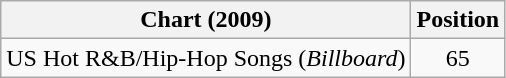<table class="wikitable">
<tr>
<th>Chart (2009)</th>
<th>Position</th>
</tr>
<tr>
<td>US Hot R&B/Hip-Hop Songs (<em>Billboard</em>)</td>
<td align="center">65</td>
</tr>
</table>
